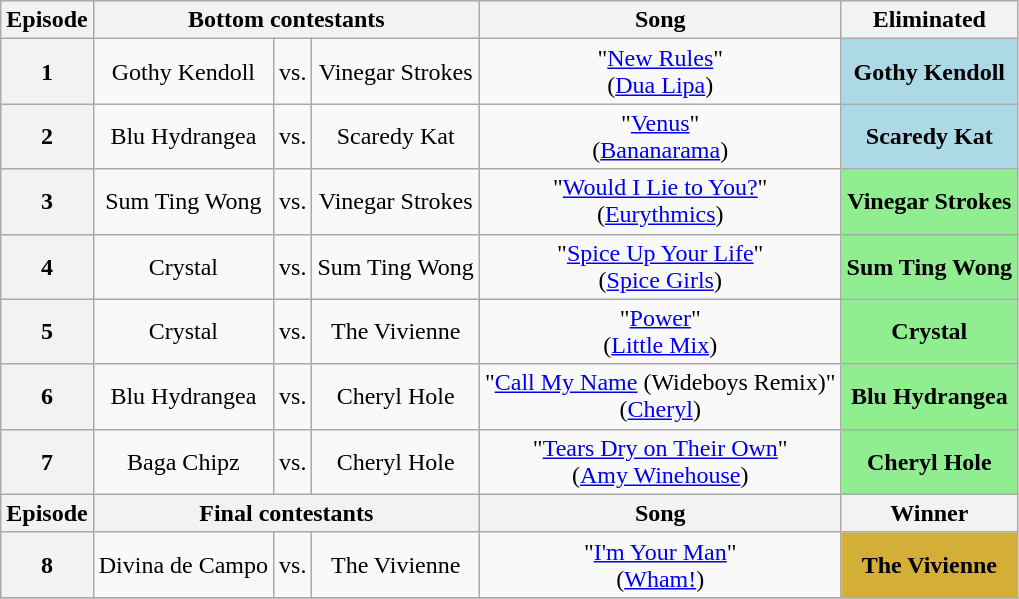<table class="wikitable" style="text-align:center">
<tr>
<th scope="col">Episode</th>
<th scope="col" colspan="3">Bottom contestants</th>
<th scope="col">Song</th>
<th scope="col">Eliminated</th>
</tr>
<tr>
<th scope="row">1</th>
<td>Gothy Kendoll</td>
<td>vs.</td>
<td>Vinegar Strokes</td>
<td>"<a href='#'>New Rules</a>"<br>(<a href='#'>Dua Lipa</a>)</td>
<td bgcolor="lightblue"><strong>Gothy Kendoll</strong></td>
</tr>
<tr>
<th scope="row">2</th>
<td>Blu Hydrangea</td>
<td>vs.</td>
<td>Scaredy Kat</td>
<td>"<a href='#'>Venus</a>"<br>(<a href='#'>Bananarama</a>)</td>
<td bgcolor="lightblue"><strong>Scaredy Kat</strong></td>
</tr>
<tr>
<th scope="row">3</th>
<td>Sum Ting Wong</td>
<td>vs.</td>
<td nowrap>Vinegar Strokes</td>
<td>"<a href='#'>Would I Lie to You?</a>"<br>(<a href='#'>Eurythmics</a>)</td>
<td nowrap bgcolor="lightgreen"><strong>Vinegar Strokes</strong></td>
</tr>
<tr>
<th scope="row">4</th>
<td>Crystal</td>
<td>vs.</td>
<td>Sum Ting Wong</td>
<td>"<a href='#'>Spice Up Your Life</a>"<br>(<a href='#'>Spice Girls</a>)</td>
<td bgcolor="lightgreen"><strong>Sum Ting Wong</strong></td>
</tr>
<tr>
<th scope="row">5</th>
<td>Crystal</td>
<td>vs.</td>
<td>The Vivienne</td>
<td>"<a href='#'>Power</a>"<br>(<a href='#'>Little Mix</a>)</td>
<td bgcolor="lightgreen"><strong>Crystal</strong></td>
</tr>
<tr>
<th scope="row">6</th>
<td>Blu Hydrangea</td>
<td>vs.</td>
<td>Cheryl Hole</td>
<td nowrap>"<a href='#'>Call My Name</a> (Wideboys Remix)"<br>(<a href='#'>Cheryl</a>)</td>
<td bgcolor="lightgreen"><strong>Blu Hydrangea</strong></td>
</tr>
<tr>
<th scope="row">7</th>
<td>Baga Chipz</td>
<td>vs.</td>
<td>Cheryl Hole</td>
<td>"<a href='#'>Tears Dry on Their Own</a>"<br>(<a href='#'>Amy Winehouse</a>)</td>
<td bgcolor="lightgreen"><strong>Cheryl Hole</strong></td>
</tr>
<tr>
<th scope="col">Episode</th>
<th scope="col" colspan="3">Final contestants</th>
<th scope="col">Song</th>
<th scope="col">Winner</th>
</tr>
<tr>
<th scope="row">8</th>
<td nowrap>Divina de Campo</td>
<td>vs.</td>
<td>The Vivienne</td>
<td>"<a href='#'>I'm Your Man</a>"<br>(<a href='#'>Wham!</a>)</td>
<td bgcolor="#D4AF37"><strong>The Vivienne</strong></td>
</tr>
<tr>
</tr>
</table>
